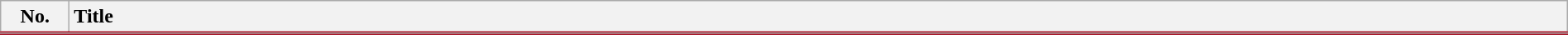<table class="wikitable" style="width:100%; margin:auto; background:#FFF;">
<tr style="border-bottom: 3px solid #AA1527;">
<th style="width:3em;">No.</th>
<th style="text-align:left;">Title</th>
</tr>
<tr>
</tr>
</table>
